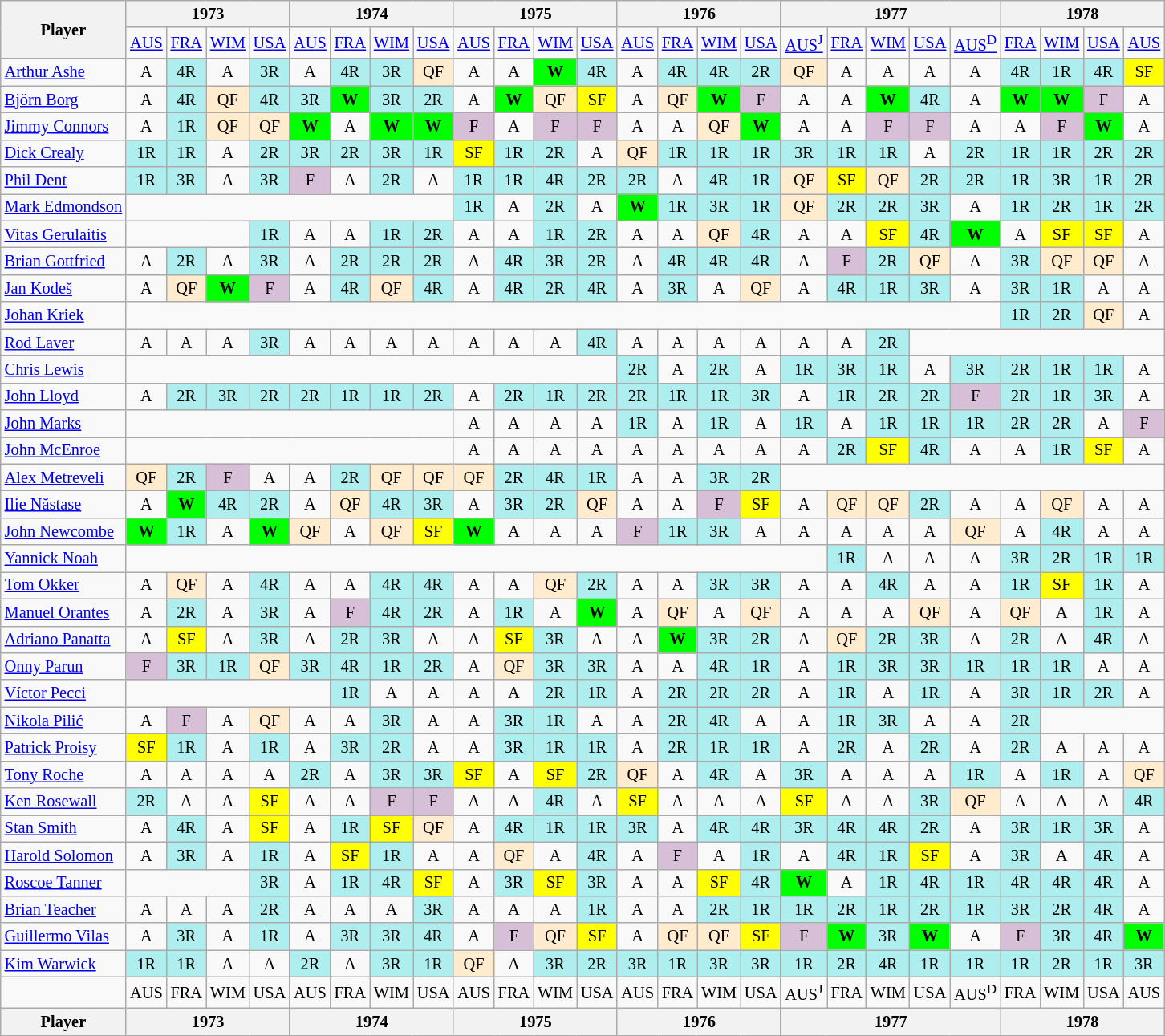<table class=wikitable style=text-align:center;font-size:85%>
<tr>
<th rowspan=2>Player</th>
<th colspan=4>1973</th>
<th colspan=4>1974</th>
<th colspan=4>1975</th>
<th colspan=4>1976</th>
<th colspan=5>1977</th>
<th colspan=4>1978</th>
</tr>
<tr>
<td><a href='#'>AUS</a></td>
<td><a href='#'>FRA</a></td>
<td><a href='#'>WIM</a></td>
<td><a href='#'>USA</a></td>
<td><a href='#'>AUS</a></td>
<td><a href='#'>FRA</a></td>
<td><a href='#'>WIM</a></td>
<td><a href='#'>USA</a></td>
<td><a href='#'>AUS</a></td>
<td><a href='#'>FRA</a></td>
<td><a href='#'>WIM</a></td>
<td><a href='#'>USA</a></td>
<td><a href='#'>AUS</a></td>
<td><a href='#'>FRA</a></td>
<td><a href='#'>WIM</a></td>
<td><a href='#'>USA</a></td>
<td><a href='#'>AUS<sup>J</sup></a></td>
<td><a href='#'>FRA</a></td>
<td><a href='#'>WIM</a></td>
<td><a href='#'>USA</a></td>
<td><a href='#'>AUS<sup>D</sup></a></td>
<td><a href='#'>FRA</a></td>
<td><a href='#'>WIM</a></td>
<td><a href='#'>USA</a></td>
<td><a href='#'>AUS</a></td>
</tr>
<tr>
<td align=left> <a href='#'>Arthur Ashe</a></td>
<td>A</td>
<td bgcolor=afeeee>4R</td>
<td>A</td>
<td bgcolor=afeeee>3R</td>
<td>A</td>
<td bgcolor=afeeee>4R</td>
<td bgcolor=afeeee>3R</td>
<td bgcolor=ffebcd>QF</td>
<td>A</td>
<td>A</td>
<td bgcolor=lime><strong>W</strong></td>
<td bgcolor=afeeee>4R</td>
<td>A</td>
<td bgcolor=afeeee>4R</td>
<td bgcolor=afeeee>4R</td>
<td bgcolor=afeeee>2R</td>
<td bgcolor=ffebcd>QF</td>
<td>A</td>
<td>A</td>
<td>A</td>
<td>A</td>
<td bgcolor=afeeee>4R</td>
<td bgcolor=afeeee>1R</td>
<td bgcolor=afeeee>4R</td>
<td bgcolor=yellow>SF</td>
</tr>
<tr>
<td align=left> <a href='#'>Björn Borg</a></td>
<td>A</td>
<td bgcolor=afeeee>4R</td>
<td bgcolor=ffebcd>QF</td>
<td bgcolor=afeeee>4R</td>
<td bgcolor=afeeee>3R</td>
<td bgcolor=lime><strong>W</strong></td>
<td bgcolor=afeeee>3R</td>
<td bgcolor=afeeee>2R</td>
<td>A</td>
<td bgcolor=lime><strong>W</strong></td>
<td bgcolor=ffebcd>QF</td>
<td bgcolor=yellow>SF</td>
<td>A</td>
<td bgcolor=ffebcd>QF</td>
<td bgcolor=lime><strong>W</strong></td>
<td bgcolor=thistle>F</td>
<td>A</td>
<td>A</td>
<td bgcolor=lime><strong>W</strong></td>
<td bgcolor=afeeee>4R</td>
<td>A</td>
<td bgcolor=lime><strong>W</strong></td>
<td bgcolor=lime><strong>W</strong></td>
<td bgcolor=thistle>F</td>
<td>A</td>
</tr>
<tr>
<td align=left> <a href='#'>Jimmy Connors</a></td>
<td>A</td>
<td bgcolor=afeeee>1R</td>
<td bgcolor=ffebcd>QF</td>
<td bgcolor=ffebcd>QF</td>
<td bgcolor=lime><strong>W</strong></td>
<td>A</td>
<td bgcolor=lime><strong>W</strong></td>
<td bgcolor=lime><strong>W</strong></td>
<td bgcolor=thistle>F</td>
<td>A</td>
<td bgcolor=thistle>F</td>
<td bgcolor=thistle>F</td>
<td>A</td>
<td>A</td>
<td bgcolor=ffebcd>QF</td>
<td bgcolor=lime><strong>W</strong></td>
<td>A</td>
<td>A</td>
<td bgcolor=thistle>F</td>
<td bgcolor=thistle>F</td>
<td>A</td>
<td>A</td>
<td bgcolor=thistle>F</td>
<td bgcolor=lime><strong>W</strong></td>
<td>A</td>
</tr>
<tr>
<td align=left> <a href='#'>Dick Crealy</a></td>
<td bgcolor=afeeee>1R</td>
<td bgcolor=afeeee>1R</td>
<td>A</td>
<td bgcolor=afeeee>2R</td>
<td bgcolor=afeeee>3R</td>
<td bgcolor=afeeee>2R</td>
<td bgcolor=afeeee>3R</td>
<td bgcolor=afeeee>1R</td>
<td bgcolor=yellow>SF</td>
<td bgcolor=afeeee>1R</td>
<td bgcolor=afeeee>2R</td>
<td>A</td>
<td bgcolor=ffebcd>QF</td>
<td bgcolor=afeeee>1R</td>
<td bgcolor=afeeee>1R</td>
<td bgcolor=afeeee>1R</td>
<td bgcolor=afeeee>3R</td>
<td bgcolor=afeeee>1R</td>
<td bgcolor=afeeee>1R</td>
<td>A</td>
<td bgcolor=afeeee>2R</td>
<td bgcolor=afeeee>1R</td>
<td bgcolor=afeeee>1R</td>
<td bgcolor=afeeee>2R</td>
<td bgcolor=afeeee>2R</td>
</tr>
<tr>
<td align=left> <a href='#'>Phil Dent</a></td>
<td bgcolor=afeeee>1R</td>
<td bgcolor=afeeee>3R</td>
<td>A</td>
<td bgcolor=afeeee>3R</td>
<td bgcolor=thistle>F</td>
<td>A</td>
<td bgcolor=afeeee>2R</td>
<td>A</td>
<td bgcolor=afeeee>1R</td>
<td bgcolor=afeeee>1R</td>
<td bgcolor=afeeee>4R</td>
<td bgcolor=afeeee>2R</td>
<td bgcolor=afeeee>2R</td>
<td>A</td>
<td bgcolor=afeeee>4R</td>
<td bgcolor=afeeee>1R</td>
<td bgcolor=ffebcd>QF</td>
<td bgcolor=yellow>SF</td>
<td bgcolor=ffebcd>QF</td>
<td bgcolor=afeeee>2R</td>
<td bgcolor=afeeee>2R</td>
<td bgcolor=afeeee>1R</td>
<td bgcolor=afeeee>3R</td>
<td bgcolor=afeeee>1R</td>
<td bgcolor=afeeee>2R</td>
</tr>
<tr>
<td align=left> <a href='#'>Mark Edmondson</a></td>
<td colspan=8></td>
<td bgcolor=afeeee>1R</td>
<td>A</td>
<td bgcolor=afeeee>2R</td>
<td>A</td>
<td bgcolor=lime><strong>W</strong></td>
<td bgcolor=afeeee>1R</td>
<td bgcolor=afeeee>3R</td>
<td bgcolor=afeeee>1R</td>
<td bgcolor=ffebcd>QF</td>
<td bgcolor=afeeee>2R</td>
<td bgcolor=afeeee>2R</td>
<td bgcolor=afeeee>3R</td>
<td>A</td>
<td bgcolor=afeeee>1R</td>
<td bgcolor=afeeee>2R</td>
<td bgcolor=afeeee>1R</td>
<td bgcolor=afeeee>2R</td>
</tr>
<tr>
<td align=left> <a href='#'>Vitas Gerulaitis</a></td>
<td colspan=3></td>
<td bgcolor=afeeee>1R</td>
<td>A</td>
<td>A</td>
<td bgcolor=afeeee>1R</td>
<td bgcolor=afeeee>2R</td>
<td>A</td>
<td>A</td>
<td bgcolor=afeeee>1R</td>
<td bgcolor=afeeee>2R</td>
<td>A</td>
<td>A</td>
<td bgcolor=ffebcd>QF</td>
<td bgcolor=afeeee>4R</td>
<td>A</td>
<td>A</td>
<td bgcolor=yellow>SF</td>
<td bgcolor=afeeee>4R</td>
<td bgcolor=lime><strong>W</strong></td>
<td>A</td>
<td bgcolor=yellow>SF</td>
<td bgcolor=yellow>SF</td>
<td>A</td>
</tr>
<tr>
<td align=left> <a href='#'>Brian Gottfried</a></td>
<td>A</td>
<td bgcolor=afeeee>2R</td>
<td>A</td>
<td bgcolor=afeeee>3R</td>
<td>A</td>
<td bgcolor=afeeee>2R</td>
<td bgcolor=afeeee>2R</td>
<td bgcolor=afeeee>2R</td>
<td>A</td>
<td bgcolor=afeeee>4R</td>
<td bgcolor=afeeee>3R</td>
<td bgcolor=afeeee>2R</td>
<td>A</td>
<td bgcolor=afeeee>4R</td>
<td bgcolor=afeeee>4R</td>
<td bgcolor=afeeee>4R</td>
<td>A</td>
<td bgcolor=thistle>F</td>
<td bgcolor=afeeee>2R</td>
<td bgcolor=ffebcd>QF</td>
<td>A</td>
<td bgcolor=afeeee>3R</td>
<td bgcolor=ffebcd>QF</td>
<td bgcolor=ffebcd>QF</td>
<td>A</td>
</tr>
<tr>
<td align=left> <a href='#'>Jan Kodeš</a></td>
<td>A</td>
<td bgcolor=ffebcd>QF</td>
<td bgcolor=lime><strong>W</strong></td>
<td bgcolor=thistle>F</td>
<td>A</td>
<td bgcolor=afeeee>4R</td>
<td bgcolor=ffebcd>QF</td>
<td bgcolor=afeeee>4R</td>
<td>A</td>
<td bgcolor=afeeee>4R</td>
<td bgcolor=afeeee>2R</td>
<td bgcolor=afeeee>4R</td>
<td>A</td>
<td bgcolor=afeeee>3R</td>
<td>A</td>
<td bgcolor=ffebcd>QF</td>
<td>A</td>
<td bgcolor=afeeee>4R</td>
<td bgcolor=afeeee>1R</td>
<td bgcolor=afeeee>3R</td>
<td>A</td>
<td bgcolor=afeeee>3R</td>
<td bgcolor=afeeee>1R</td>
<td>A</td>
<td>A</td>
</tr>
<tr>
<td align=left> <a href='#'>Johan Kriek</a></td>
<td colspan=21></td>
<td bgcolor=afeeee>1R</td>
<td bgcolor=afeeee>2R</td>
<td bgcolor=ffebcd>QF</td>
<td>A</td>
</tr>
<tr>
<td align=left> <a href='#'>Rod Laver</a></td>
<td>A</td>
<td>A</td>
<td>A</td>
<td bgcolor=afeeee>3R</td>
<td>A</td>
<td>A</td>
<td>A</td>
<td>A</td>
<td>A</td>
<td>A</td>
<td>A</td>
<td bgcolor=afeeee>4R</td>
<td>A</td>
<td>A</td>
<td>A</td>
<td>A</td>
<td>A</td>
<td>A</td>
<td bgcolor=afeeee>2R</td>
<td colspan=6></td>
</tr>
<tr>
<td align=left> <a href='#'>Chris Lewis</a></td>
<td colspan=12></td>
<td bgcolor=afeeee>2R</td>
<td>A</td>
<td bgcolor=afeeee>2R</td>
<td>A</td>
<td bgcolor=afeeee>1R</td>
<td bgcolor=afeeee>3R</td>
<td bgcolor=afeeee>1R</td>
<td>A</td>
<td bgcolor=afeeee>3R</td>
<td bgcolor=afeeee>2R</td>
<td bgcolor=afeeee>1R</td>
<td bgcolor=afeeee>1R</td>
<td>A</td>
</tr>
<tr>
<td align=left> <a href='#'>John Lloyd</a></td>
<td>A</td>
<td bgcolor=afeeee>2R</td>
<td bgcolor=afeeee>3R</td>
<td bgcolor=afeeee>2R</td>
<td bgcolor=afeeee>2R</td>
<td bgcolor=afeeee>1R</td>
<td bgcolor=afeeee>1R</td>
<td bgcolor=afeeee>2R</td>
<td>A</td>
<td bgcolor=afeeee>2R</td>
<td bgcolor=afeeee>1R</td>
<td bgcolor=afeeee>2R</td>
<td bgcolor=afeeee>2R</td>
<td bgcolor=afeeee>1R</td>
<td bgcolor=afeeee>1R</td>
<td bgcolor=afeeee>3R</td>
<td>A</td>
<td bgcolor=afeeee>1R</td>
<td bgcolor=afeeee>2R</td>
<td bgcolor=afeeee>2R</td>
<td bgcolor=thistle>F</td>
<td bgcolor=afeeee>2R</td>
<td bgcolor=afeeee>1R</td>
<td bgcolor=afeeee>3R</td>
<td>A</td>
</tr>
<tr>
<td align=left> <a href='#'>John Marks</a></td>
<td colspan=8></td>
<td>A</td>
<td>A</td>
<td>A</td>
<td>A</td>
<td bgcolor=afeeee>1R</td>
<td>A</td>
<td bgcolor=afeeee>1R</td>
<td>A</td>
<td bgcolor=afeeee>1R</td>
<td>A</td>
<td bgcolor=afeeee>1R</td>
<td bgcolor=afeeee>1R</td>
<td bgcolor=afeeee>1R</td>
<td bgcolor=afeeee>2R</td>
<td bgcolor=afeeee>2R</td>
<td>A</td>
<td bgcolor=thistle>F</td>
</tr>
<tr>
<td align=left> <a href='#'>John McEnroe</a></td>
<td colspan=8></td>
<td>A</td>
<td>A</td>
<td>A</td>
<td>A</td>
<td>A</td>
<td>A</td>
<td>A</td>
<td>A</td>
<td>A</td>
<td bgcolor=afeeee>2R</td>
<td bgcolor=yellow>SF</td>
<td bgcolor=afeeee>4R</td>
<td>A</td>
<td>A</td>
<td bgcolor=afeeee>1R</td>
<td bgcolor=yellow>SF</td>
<td>A</td>
</tr>
<tr>
<td align=left> <a href='#'>Alex Metreveli</a></td>
<td bgcolor=ffebcd>QF</td>
<td bgcolor=afeeee>2R</td>
<td bgcolor=thistle>F</td>
<td>A</td>
<td>A</td>
<td bgcolor=afeeee>2R</td>
<td bgcolor=ffebcd>QF</td>
<td bgcolor=ffebcd>QF</td>
<td bgcolor=ffebcd>QF</td>
<td bgcolor=afeeee>2R</td>
<td bgcolor=afeeee>4R</td>
<td bgcolor=afeeee>1R</td>
<td>A</td>
<td>A</td>
<td bgcolor=afeeee>3R</td>
<td bgcolor=afeeee>2R</td>
<td colspan=9></td>
</tr>
<tr>
<td align=left> <a href='#'>Ilie Năstase</a></td>
<td>A</td>
<td bgcolor=lime><strong>W</strong></td>
<td bgcolor=afeeee>4R</td>
<td bgcolor=afeeee>2R</td>
<td>A</td>
<td bgcolor=ffebcd>QF</td>
<td bgcolor=afeeee>4R</td>
<td bgcolor=afeeee>3R</td>
<td>A</td>
<td bgcolor=afeeee>3R</td>
<td bgcolor=afeeee>2R</td>
<td bgcolor=ffebcd>QF</td>
<td>A</td>
<td>A</td>
<td bgcolor=thistle>F</td>
<td bgcolor=yellow>SF</td>
<td>A</td>
<td bgcolor=ffebcd>QF</td>
<td bgcolor=ffebcd>QF</td>
<td bgcolor=afeeee>2R</td>
<td>A</td>
<td>A</td>
<td bgcolor=ffebcd>QF</td>
<td>A</td>
<td>A</td>
</tr>
<tr>
<td align=left> <a href='#'>John Newcombe</a></td>
<td bgcolor=lime><strong>W</strong></td>
<td bgcolor=afeeee>1R</td>
<td>A</td>
<td bgcolor=lime><strong>W</strong></td>
<td bgcolor=ffebcd>QF</td>
<td>A</td>
<td bgcolor=ffebcd>QF</td>
<td bgcolor=yellow>SF</td>
<td bgcolor=lime><strong>W</strong></td>
<td>A</td>
<td>A</td>
<td>A</td>
<td bgcolor=thistle>F</td>
<td bgcolor=afeeee>1R</td>
<td bgcolor=afeeee>3R</td>
<td>A</td>
<td>A</td>
<td>A</td>
<td>A</td>
<td>A</td>
<td bgcolor=ffebcd>QF</td>
<td>A</td>
<td bgcolor=afeeee>4R</td>
<td>A</td>
<td>A</td>
</tr>
<tr>
<td align=left> <a href='#'>Yannick Noah</a></td>
<td colspan=17></td>
<td bgcolor=afeeee>1R</td>
<td>A</td>
<td>A</td>
<td>A</td>
<td bgcolor=afeeee>3R</td>
<td bgcolor=afeeee>2R</td>
<td bgcolor=afeeee>1R</td>
<td bgcolor=afeeee>1R</td>
</tr>
<tr>
<td align=left> <a href='#'>Tom Okker</a></td>
<td>A</td>
<td bgcolor=ffebcd>QF</td>
<td>A</td>
<td bgcolor=afeeee>4R</td>
<td>A</td>
<td>A</td>
<td bgcolor=afeeee>4R</td>
<td bgcolor=afeeee>4R</td>
<td>A</td>
<td>A</td>
<td bgcolor=ffebcd>QF</td>
<td bgcolor=afeeee>2R</td>
<td>A</td>
<td>A</td>
<td bgcolor=afeeee>3R</td>
<td bgcolor=afeeee>3R</td>
<td>A</td>
<td>A</td>
<td bgcolor=afeeee>4R</td>
<td>A</td>
<td>A</td>
<td bgcolor=afeeee>1R</td>
<td bgcolor=yellow>SF</td>
<td bgcolor=afeeee>1R</td>
<td>A</td>
</tr>
<tr>
<td align=left> <a href='#'>Manuel Orantes</a></td>
<td>A</td>
<td bgcolor=afeeee>2R</td>
<td>A</td>
<td bgcolor=afeeee>3R</td>
<td>A</td>
<td bgcolor=thistle>F</td>
<td bgcolor=afeeee>4R</td>
<td bgcolor=afeeee>2R</td>
<td>A</td>
<td bgcolor=afeeee>1R</td>
<td>A</td>
<td bgcolor=lime><strong>W</strong></td>
<td>A</td>
<td bgcolor=ffebcd>QF</td>
<td>A</td>
<td bgcolor=ffebcd>QF</td>
<td>A</td>
<td>A</td>
<td>A</td>
<td bgcolor=ffebcd>QF</td>
<td>A</td>
<td bgcolor=ffebcd>QF</td>
<td>A</td>
<td bgcolor=afeeee>1R</td>
<td>A</td>
</tr>
<tr>
<td align=left> <a href='#'>Adriano Panatta</a></td>
<td>A</td>
<td bgcolor=yellow>SF</td>
<td>A</td>
<td bgcolor=afeeee>3R</td>
<td>A</td>
<td bgcolor=afeeee>2R</td>
<td bgcolor=afeeee>3R</td>
<td>A</td>
<td>A</td>
<td bgcolor=yellow>SF</td>
<td bgcolor=afeeee>3R</td>
<td>A</td>
<td>A</td>
<td bgcolor=lime><strong>W</strong></td>
<td bgcolor=afeeee>3R</td>
<td bgcolor=afeeee>2R</td>
<td>A</td>
<td bgcolor=ffebcd>QF</td>
<td bgcolor=afeeee>2R</td>
<td bgcolor=afeeee>3R</td>
<td>A</td>
<td bgcolor=afeeee>2R</td>
<td>A</td>
<td bgcolor=afeeee>4R</td>
<td>A</td>
</tr>
<tr>
<td align=left> <a href='#'>Onny Parun</a></td>
<td bgcolor=thistle>F</td>
<td bgcolor=afeeee>3R</td>
<td bgcolor=afeeee>1R</td>
<td bgcolor=ffebcd>QF</td>
<td bgcolor=afeeee>3R</td>
<td bgcolor=afeeee>4R</td>
<td bgcolor=afeeee>1R</td>
<td bgcolor=afeeee>2R</td>
<td>A</td>
<td bgcolor=ffebcd>QF</td>
<td bgcolor=afeeee>3R</td>
<td bgcolor=afeeee>3R</td>
<td>A</td>
<td>A</td>
<td bgcolor=afeeee>4R</td>
<td bgcolor=afeeee>1R</td>
<td>A</td>
<td bgcolor=afeeee>1R</td>
<td bgcolor=afeeee>3R</td>
<td bgcolor=afeeee>3R</td>
<td bgcolor=afeeee>1R</td>
<td bgcolor=afeeee>1R</td>
<td bgcolor=afeeee>1R</td>
<td>A</td>
<td>A</td>
</tr>
<tr>
<td align=left> <a href='#'>Víctor Pecci</a></td>
<td colspan=5></td>
<td bgcolor=afeeee>1R</td>
<td>A</td>
<td>A</td>
<td>A</td>
<td>A</td>
<td bgcolor=afeeee>2R</td>
<td bgcolor=afeeee>1R</td>
<td>A</td>
<td bgcolor=afeeee>2R</td>
<td bgcolor=afeeee>2R</td>
<td bgcolor=afeeee>2R</td>
<td>A</td>
<td bgcolor=afeeee>1R</td>
<td>A</td>
<td bgcolor=afeeee>1R</td>
<td>A</td>
<td bgcolor=afeeee>3R</td>
<td bgcolor=afeeee>1R</td>
<td bgcolor=afeeee>2R</td>
<td>A</td>
</tr>
<tr>
<td align=left> <a href='#'>Nikola Pilić</a></td>
<td>A</td>
<td bgcolor=thistle>F</td>
<td>A</td>
<td bgcolor=ffebcd>QF</td>
<td>A</td>
<td>A</td>
<td bgcolor=afeeee>3R</td>
<td>A</td>
<td>A</td>
<td bgcolor=afeeee>3R</td>
<td bgcolor=afeeee>1R</td>
<td>A</td>
<td>A</td>
<td bgcolor=afeeee>2R</td>
<td bgcolor=afeeee>4R</td>
<td>A</td>
<td>A</td>
<td bgcolor=afeeee>1R</td>
<td bgcolor=afeeee>3R</td>
<td>A</td>
<td>A</td>
<td bgcolor=afeeee>2R</td>
<td colspan=3></td>
</tr>
<tr>
<td align=left> <a href='#'>Patrick Proisy</a></td>
<td bgcolor=yellow>SF</td>
<td bgcolor=afeeee>1R</td>
<td>A</td>
<td bgcolor=afeeee>1R</td>
<td>A</td>
<td bgcolor=afeeee>3R</td>
<td bgcolor=afeeee>2R</td>
<td>A</td>
<td>A</td>
<td bgcolor=afeeee>3R</td>
<td bgcolor=afeeee>1R</td>
<td bgcolor=afeeee>1R</td>
<td>A</td>
<td bgcolor=afeeee>2R</td>
<td bgcolor=afeeee>1R</td>
<td bgcolor=afeeee>1R</td>
<td>A</td>
<td bgcolor=afeeee>2R</td>
<td>A</td>
<td bgcolor=afeeee>2R</td>
<td>A</td>
<td bgcolor=afeeee>2R</td>
<td>A</td>
<td>A</td>
<td>A</td>
</tr>
<tr>
<td align=left> <a href='#'>Tony Roche</a></td>
<td>A</td>
<td>A</td>
<td>A</td>
<td>A</td>
<td bgcolor=afeeee>2R</td>
<td>A</td>
<td bgcolor=afeeee>3R</td>
<td bgcolor=afeeee>3R</td>
<td bgcolor=yellow>SF</td>
<td>A</td>
<td bgcolor=yellow>SF</td>
<td bgcolor=afeeee>2R</td>
<td bgcolor=ffebcd>QF</td>
<td>A</td>
<td bgcolor=afeeee>4R</td>
<td>A</td>
<td bgcolor=afeeee>3R</td>
<td>A</td>
<td>A</td>
<td>A</td>
<td bgcolor=afeeee>1R</td>
<td>A</td>
<td bgcolor=afeeee>1R</td>
<td>A</td>
<td bgcolor=ffebcd>QF</td>
</tr>
<tr>
<td align=left> <a href='#'>Ken Rosewall</a></td>
<td bgcolor=afeeee>2R</td>
<td>A</td>
<td>A</td>
<td bgcolor=yellow>SF</td>
<td>A</td>
<td>A</td>
<td bgcolor=thistle>F</td>
<td bgcolor=thistle>F</td>
<td>A</td>
<td>A</td>
<td bgcolor=afeeee>4R</td>
<td>A</td>
<td bgcolor=yellow>SF</td>
<td>A</td>
<td>A</td>
<td>A</td>
<td bgcolor=yellow>SF</td>
<td>A</td>
<td>A</td>
<td bgcolor=afeeee>3R</td>
<td bgcolor=ffebcd>QF</td>
<td>A</td>
<td>A</td>
<td>A</td>
<td bgcolor=afeeee>4R</td>
</tr>
<tr>
<td align=left> <a href='#'>Stan Smith</a></td>
<td>A</td>
<td bgcolor=afeeee>4R</td>
<td>A</td>
<td bgcolor=yellow>SF</td>
<td>A</td>
<td bgcolor=afeeee>1R</td>
<td bgcolor=yellow>SF</td>
<td bgcolor=ffebcd>QF</td>
<td>A</td>
<td bgcolor=afeeee>4R</td>
<td bgcolor=afeeee>1R</td>
<td bgcolor=afeeee>1R</td>
<td bgcolor=afeeee>3R</td>
<td>A</td>
<td bgcolor=afeeee>4R</td>
<td bgcolor=afeeee>4R</td>
<td bgcolor=afeeee>3R</td>
<td bgcolor=afeeee>4R</td>
<td bgcolor=afeeee>4R</td>
<td bgcolor=afeeee>2R</td>
<td>A</td>
<td bgcolor=afeeee>3R</td>
<td bgcolor=afeeee>1R</td>
<td bgcolor=afeeee>3R</td>
<td>A</td>
</tr>
<tr>
<td align=left> <a href='#'>Harold Solomon</a></td>
<td>A</td>
<td bgcolor=afeeee>3R</td>
<td>A</td>
<td bgcolor=afeeee>1R</td>
<td>A</td>
<td bgcolor=yellow>SF</td>
<td bgcolor=afeeee>1R</td>
<td>A</td>
<td>A</td>
<td bgcolor=ffebcd>QF</td>
<td>A</td>
<td bgcolor=afeeee>4R</td>
<td>A</td>
<td bgcolor=thistle>F</td>
<td>A</td>
<td bgcolor=afeeee>1R</td>
<td>A</td>
<td bgcolor=afeeee>4R</td>
<td bgcolor=afeeee>1R</td>
<td bgcolor=yellow>SF</td>
<td>A</td>
<td bgcolor=afeeee>3R</td>
<td>A</td>
<td bgcolor=afeeee>4R</td>
<td>A</td>
</tr>
<tr>
<td align=left> <a href='#'>Roscoe Tanner</a></td>
<td colspan=3></td>
<td bgcolor=afeeee>3R</td>
<td>A</td>
<td bgcolor=afeeee>1R</td>
<td bgcolor=afeeee>4R</td>
<td bgcolor=yellow>SF</td>
<td>A</td>
<td bgcolor=afeeee>3R</td>
<td bgcolor=yellow>SF</td>
<td bgcolor=afeeee>3R</td>
<td>A</td>
<td>A</td>
<td bgcolor=yellow>SF</td>
<td bgcolor=afeeee>4R</td>
<td bgcolor=lime><strong>W</strong></td>
<td>A</td>
<td bgcolor=afeeee>1R</td>
<td bgcolor=afeeee>4R</td>
<td bgcolor=afeeee>1R</td>
<td bgcolor=afeeee>4R</td>
<td bgcolor=afeeee>4R</td>
<td bgcolor=afeeee>4R</td>
<td>A</td>
</tr>
<tr>
<td align=left> <a href='#'>Brian Teacher</a></td>
<td>A</td>
<td>A</td>
<td>A</td>
<td bgcolor=afeeee>2R</td>
<td>A</td>
<td>A</td>
<td>A</td>
<td bgcolor=afeeee>3R</td>
<td>A</td>
<td>A</td>
<td>A</td>
<td bgcolor=afeeee>1R</td>
<td>A</td>
<td>A</td>
<td bgcolor=afeeee>2R</td>
<td bgcolor=afeeee>1R</td>
<td bgcolor=afeeee>1R</td>
<td bgcolor=afeeee>2R</td>
<td bgcolor=afeeee>1R</td>
<td bgcolor=afeeee>2R</td>
<td bgcolor=afeeee>1R</td>
<td bgcolor=afeeee>3R</td>
<td bgcolor=afeeee>2R</td>
<td bgcolor=afeeee>4R</td>
<td>A</td>
</tr>
<tr>
<td align=left> <a href='#'>Guillermo Vilas</a></td>
<td>A</td>
<td bgcolor=afeeee>3R</td>
<td>A</td>
<td bgcolor=afeeee>1R</td>
<td>A</td>
<td bgcolor=afeeee>3R</td>
<td bgcolor=afeeee>3R</td>
<td bgcolor=afeeee>4R</td>
<td>A</td>
<td bgcolor=thistle>F</td>
<td bgcolor=ffebcd>QF</td>
<td bgcolor=yellow>SF</td>
<td>A</td>
<td bgcolor=ffebcd>QF</td>
<td bgcolor=ffebcd>QF</td>
<td bgcolor=yellow>SF</td>
<td bgcolor=thistle>F</td>
<td bgcolor=lime><strong>W</strong></td>
<td bgcolor=afeeee>3R</td>
<td bgcolor=lime><strong>W</strong></td>
<td>A</td>
<td bgcolor=thistle>F</td>
<td bgcolor=afeeee>3R</td>
<td bgcolor=afeeee>4R</td>
<td bgcolor=lime><strong>W</strong></td>
</tr>
<tr>
<td align=left> <a href='#'>Kim Warwick</a></td>
<td bgcolor=afeeee>1R</td>
<td bgcolor=afeeee>1R</td>
<td>A</td>
<td>A</td>
<td bgcolor=afeeee>2R</td>
<td>A</td>
<td bgcolor=afeeee>3R</td>
<td bgcolor=afeeee>1R</td>
<td bgcolor=ffebcd>QF</td>
<td>A</td>
<td bgcolor=afeeee>3R</td>
<td bgcolor=afeeee>2R</td>
<td bgcolor=afeeee>3R</td>
<td bgcolor=afeeee>1R</td>
<td bgcolor=afeeee>3R</td>
<td bgcolor=afeeee>3R</td>
<td bgcolor=afeeee>1R</td>
<td bgcolor=afeeee>2R</td>
<td bgcolor=afeeee>4R</td>
<td bgcolor=afeeee>1R</td>
<td bgcolor=afeeee>1R</td>
<td bgcolor=afeeee>1R</td>
<td bgcolor=afeeee>2R</td>
<td bgcolor=afeeee>1R</td>
<td bgcolor=afeeee>3R</td>
</tr>
<tr>
<td></td>
<td>AUS</td>
<td>FRA</td>
<td>WIM</td>
<td>USA</td>
<td>AUS</td>
<td>FRA</td>
<td>WIM</td>
<td>USA</td>
<td>AUS</td>
<td>FRA</td>
<td>WIM</td>
<td>USA</td>
<td>AUS</td>
<td>FRA</td>
<td>WIM</td>
<td>USA</td>
<td>AUS<sup>J</sup></td>
<td>FRA</td>
<td>WIM</td>
<td>USA</td>
<td>AUS<sup>D</sup></td>
<td>FRA</td>
<td>WIM</td>
<td>USA</td>
<td>AUS</td>
</tr>
<tr>
<th>Player</th>
<th colspan=4>1973</th>
<th colspan=4>1974</th>
<th colspan=4>1975</th>
<th colspan=4>1976</th>
<th colspan=5>1977</th>
<th colspan=4>1978</th>
</tr>
</table>
